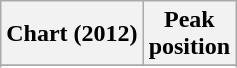<table class="wikitable sortable plainrowheaders" style="text-align:center">
<tr>
<th scope="col">Chart (2012)</th>
<th scope="col">Peak<br>position</th>
</tr>
<tr>
</tr>
<tr>
</tr>
</table>
